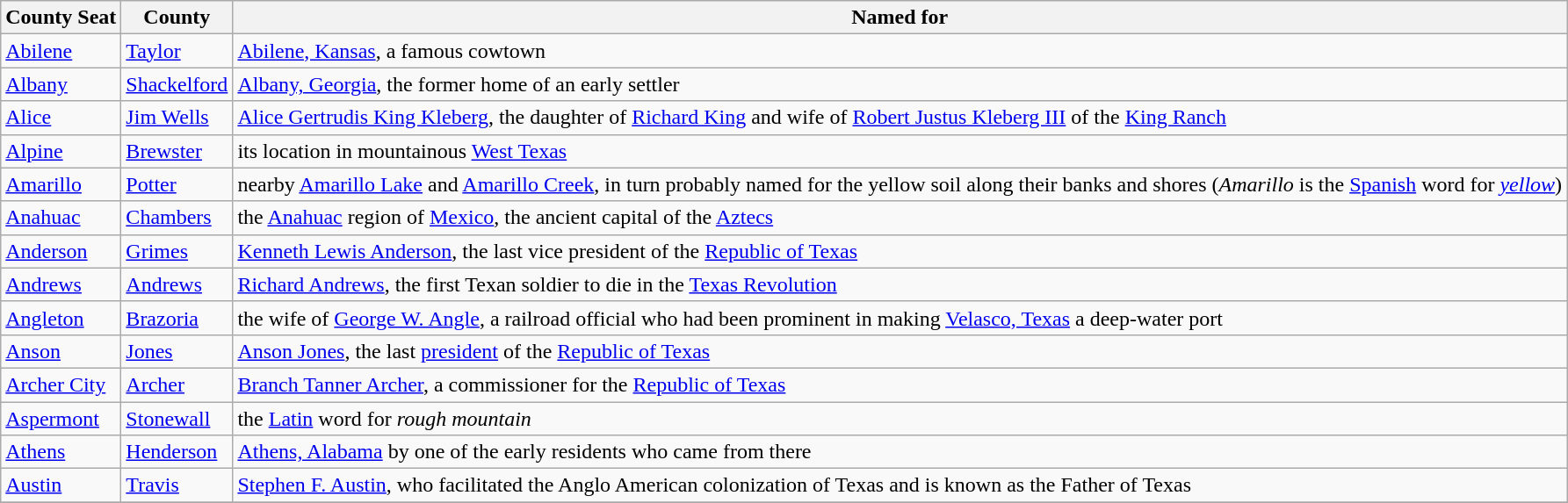<table class="wikitable">
<tr>
<th>County Seat</th>
<th>County</th>
<th>Named for</th>
</tr>
<tr valign="top">
<td><a href='#'>Abilene</a></td>
<td><a href='#'>Taylor</a></td>
<td><a href='#'>Abilene, Kansas</a>, a famous cowtown</td>
</tr>
<tr>
<td><a href='#'>Albany</a></td>
<td><a href='#'>Shackelford</a></td>
<td><a href='#'>Albany, Georgia</a>, the former home of an early settler</td>
</tr>
<tr>
<td><a href='#'>Alice</a></td>
<td><a href='#'>Jim Wells</a></td>
<td><a href='#'>Alice Gertrudis King Kleberg</a>, the daughter of <a href='#'>Richard King</a> and wife of <a href='#'>Robert Justus Kleberg III</a> of the <a href='#'>King Ranch</a></td>
</tr>
<tr>
<td><a href='#'>Alpine</a></td>
<td><a href='#'>Brewster</a></td>
<td>its location in mountainous <a href='#'>West Texas</a></td>
</tr>
<tr>
<td><a href='#'>Amarillo</a></td>
<td><a href='#'>Potter</a></td>
<td>nearby <a href='#'>Amarillo Lake</a> and <a href='#'>Amarillo Creek</a>, in turn probably named for the yellow soil along their banks and shores (<em>Amarillo</em> is the <a href='#'>Spanish</a> word for <em><a href='#'>yellow</a></em>)</td>
</tr>
<tr>
<td><a href='#'>Anahuac</a></td>
<td><a href='#'>Chambers</a></td>
<td>the <a href='#'>Anahuac</a> region of <a href='#'>Mexico</a>, the ancient capital of the <a href='#'>Aztecs</a></td>
</tr>
<tr>
<td><a href='#'>Anderson</a></td>
<td><a href='#'>Grimes</a></td>
<td><a href='#'>Kenneth Lewis Anderson</a>, the last vice president of the <a href='#'>Republic of Texas</a></td>
</tr>
<tr>
<td><a href='#'>Andrews</a></td>
<td><a href='#'>Andrews</a></td>
<td><a href='#'>Richard Andrews</a>, the first Texan soldier to die in the <a href='#'>Texas Revolution</a></td>
</tr>
<tr>
<td><a href='#'>Angleton</a></td>
<td><a href='#'>Brazoria</a></td>
<td>the wife of <a href='#'>George W. Angle</a>, a railroad official who had been prominent in making <a href='#'>Velasco, Texas</a> a deep-water port</td>
</tr>
<tr>
<td><a href='#'>Anson</a></td>
<td><a href='#'>Jones</a></td>
<td><a href='#'>Anson Jones</a>, the last <a href='#'>president</a> of the <a href='#'>Republic of Texas</a></td>
</tr>
<tr>
<td><a href='#'>Archer City</a></td>
<td><a href='#'>Archer</a></td>
<td><a href='#'>Branch Tanner Archer</a>, a commissioner for the <a href='#'>Republic of Texas</a></td>
</tr>
<tr>
<td><a href='#'>Aspermont</a></td>
<td><a href='#'>Stonewall</a></td>
<td>the <a href='#'>Latin</a> word for <em>rough mountain</em></td>
</tr>
<tr>
<td><a href='#'>Athens</a></td>
<td><a href='#'>Henderson</a></td>
<td><a href='#'>Athens, Alabama</a> by one of the early residents who came from there</td>
</tr>
<tr>
<td><a href='#'>Austin</a></td>
<td><a href='#'>Travis</a></td>
<td><a href='#'>Stephen F. Austin</a>, who facilitated the Anglo American colonization of Texas and is known as the Father of Texas</td>
</tr>
<tr>
</tr>
</table>
